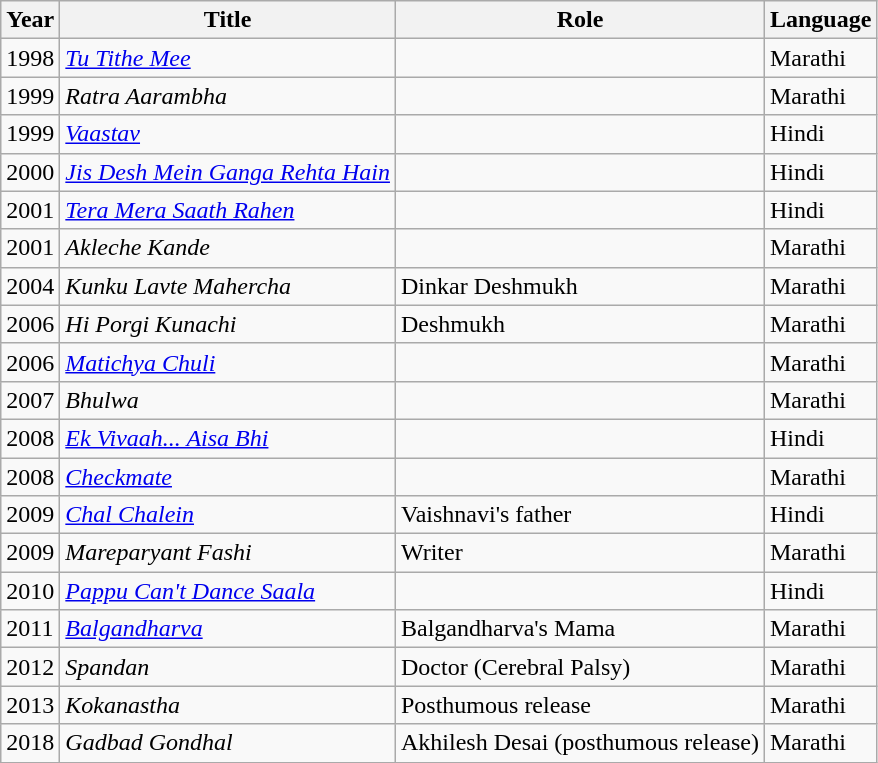<table class="wikitable sortable">
<tr>
<th>Year</th>
<th>Title</th>
<th>Role</th>
<th>Language</th>
</tr>
<tr>
<td>1998</td>
<td><em><a href='#'>Tu Tithe Mee</a></em></td>
<td></td>
<td>Marathi</td>
</tr>
<tr>
<td>1999</td>
<td><em>Ratra Aarambha</em></td>
<td></td>
<td>Marathi</td>
</tr>
<tr>
<td>1999</td>
<td><em><a href='#'>Vaastav</a></em></td>
<td></td>
<td>Hindi</td>
</tr>
<tr>
<td>2000</td>
<td><em><a href='#'>Jis Desh Mein Ganga Rehta Hain</a></em></td>
<td></td>
<td>Hindi</td>
</tr>
<tr>
<td>2001</td>
<td><em><a href='#'>Tera Mera Saath Rahen</a></em></td>
<td></td>
<td>Hindi</td>
</tr>
<tr>
<td>2001</td>
<td><em>Akleche Kande</em></td>
<td></td>
<td>Marathi</td>
</tr>
<tr>
<td>2004</td>
<td><em>Kunku Lavte Mahercha</em></td>
<td>Dinkar Deshmukh</td>
<td>Marathi</td>
</tr>
<tr>
<td>2006</td>
<td><em>Hi Porgi Kunachi</em></td>
<td>Deshmukh</td>
<td>Marathi</td>
</tr>
<tr>
<td>2006</td>
<td><em><a href='#'>Matichya Chuli</a></em></td>
<td></td>
<td>Marathi</td>
</tr>
<tr>
<td>2007</td>
<td><em>Bhulwa</em></td>
<td></td>
<td>Marathi</td>
</tr>
<tr>
<td>2008</td>
<td><em><a href='#'>Ek Vivaah... Aisa Bhi</a></em></td>
<td></td>
<td>Hindi</td>
</tr>
<tr>
<td>2008</td>
<td><em><a href='#'>Checkmate</a></em></td>
<td></td>
<td>Marathi</td>
</tr>
<tr>
<td>2009</td>
<td><em><a href='#'>Chal Chalein</a></em></td>
<td>Vaishnavi's father</td>
<td>Hindi</td>
</tr>
<tr>
<td>2009</td>
<td><em>Mareparyant Fashi</em></td>
<td>Writer</td>
<td>Marathi</td>
</tr>
<tr>
<td>2010</td>
<td><em><a href='#'>Pappu Can't Dance Saala</a></em></td>
<td></td>
<td>Hindi</td>
</tr>
<tr>
<td>2011</td>
<td><em><a href='#'>Balgandharva</a></em></td>
<td>Balgandharva's Mama</td>
<td>Marathi</td>
</tr>
<tr>
<td>2012</td>
<td><em>Spandan</em></td>
<td>Doctor (Cerebral Palsy)</td>
<td>Marathi</td>
</tr>
<tr>
<td>2013</td>
<td><em>Kokanastha</em></td>
<td>Posthumous release</td>
<td>Marathi</td>
</tr>
<tr>
<td>2018</td>
<td><em>Gadbad Gondhal</em></td>
<td>Akhilesh Desai (posthumous release)</td>
<td>Marathi</td>
</tr>
</table>
